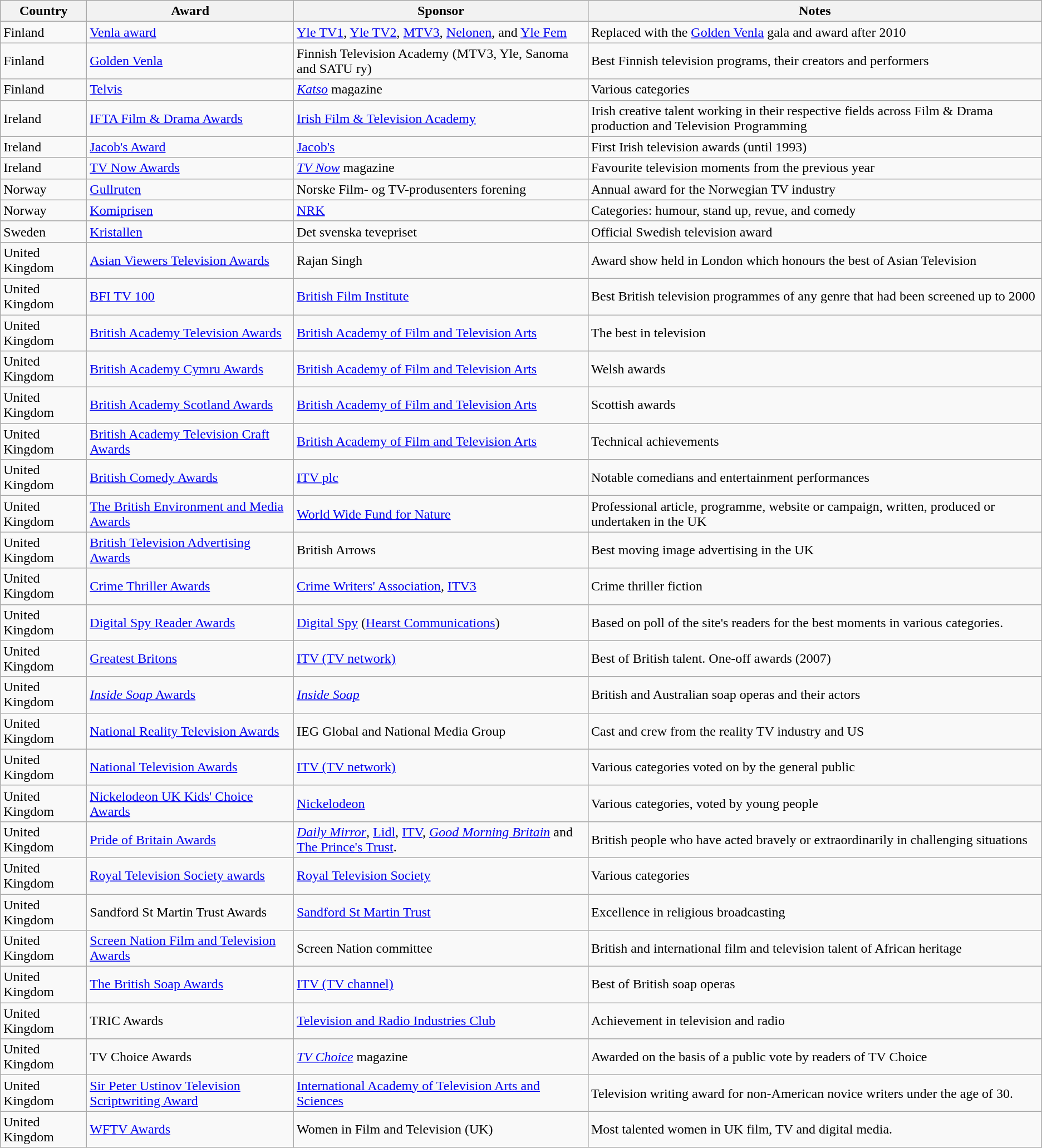<table class="wikitable sortable">
<tr>
<th style="width:6em;">Country</th>
<th>Award</th>
<th>Sponsor</th>
<th>Notes</th>
</tr>
<tr>
<td>Finland</td>
<td><a href='#'>Venla award</a></td>
<td><a href='#'>Yle TV1</a>, <a href='#'>Yle TV2</a>, <a href='#'>MTV3</a>, <a href='#'>Nelonen</a>, and <a href='#'>Yle Fem</a></td>
<td>Replaced with the <a href='#'>Golden Venla</a> gala and award after 2010</td>
</tr>
<tr>
<td>Finland</td>
<td><a href='#'>Golden Venla</a></td>
<td>Finnish Television Academy (MTV3, Yle, Sanoma and SATU ry)</td>
<td>Best Finnish television programs, their creators and performers</td>
</tr>
<tr>
<td>Finland</td>
<td><a href='#'>Telvis</a></td>
<td><em><a href='#'>Katso</a></em> magazine</td>
<td>Various categories</td>
</tr>
<tr>
<td>Ireland</td>
<td><a href='#'>IFTA Film & Drama Awards</a></td>
<td><a href='#'>Irish Film & Television Academy</a></td>
<td>Irish creative talent working in their respective fields across Film & Drama production and Television Programming</td>
</tr>
<tr>
<td>Ireland</td>
<td><a href='#'>Jacob's Award</a></td>
<td><a href='#'>Jacob's</a></td>
<td>First Irish television awards (until 1993)</td>
</tr>
<tr>
<td>Ireland</td>
<td><a href='#'>TV Now Awards</a></td>
<td><em><a href='#'>TV Now</a></em> magazine</td>
<td>Favourite television moments from the previous year</td>
</tr>
<tr>
<td>Norway</td>
<td><a href='#'>Gullruten</a></td>
<td>Norske Film- og TV-produsenters forening</td>
<td>Annual award for the Norwegian TV industry</td>
</tr>
<tr>
<td>Norway</td>
<td><a href='#'>Komiprisen</a></td>
<td><a href='#'>NRK</a></td>
<td>Categories: humour, stand up, revue, and comedy</td>
</tr>
<tr>
<td>Sweden</td>
<td><a href='#'>Kristallen</a></td>
<td>Det svenska tevepriset</td>
<td>Official Swedish television award</td>
</tr>
<tr>
<td>United Kingdom</td>
<td><a href='#'>Asian Viewers Television Awards</a></td>
<td>Rajan Singh</td>
<td>Award show held in London which honours the best of Asian Television</td>
</tr>
<tr>
<td>United Kingdom</td>
<td><a href='#'>BFI TV 100</a></td>
<td><a href='#'>British Film Institute</a></td>
<td>Best British television programmes of any genre that had been screened up to 2000</td>
</tr>
<tr>
<td>United Kingdom</td>
<td><a href='#'>British Academy Television Awards</a></td>
<td><a href='#'>British Academy of Film and Television Arts</a></td>
<td>The best in television</td>
</tr>
<tr>
<td>United Kingdom</td>
<td><a href='#'>British Academy Cymru Awards</a></td>
<td><a href='#'>British Academy of Film and Television Arts</a></td>
<td>Welsh awards</td>
</tr>
<tr>
<td>United Kingdom</td>
<td><a href='#'>British Academy Scotland Awards</a></td>
<td><a href='#'>British Academy of Film and Television Arts</a></td>
<td>Scottish awards</td>
</tr>
<tr>
<td>United Kingdom</td>
<td><a href='#'>British Academy Television Craft Awards</a></td>
<td><a href='#'>British Academy of Film and Television Arts</a></td>
<td>Technical achievements</td>
</tr>
<tr>
<td>United Kingdom</td>
<td><a href='#'>British Comedy Awards</a></td>
<td><a href='#'>ITV plc</a></td>
<td>Notable comedians and entertainment performances</td>
</tr>
<tr>
<td>United Kingdom</td>
<td><a href='#'>The British Environment and Media Awards</a></td>
<td><a href='#'>World Wide Fund for Nature</a></td>
<td>Professional article, programme, website or campaign, written, produced or undertaken in the UK</td>
</tr>
<tr>
<td>United Kingdom</td>
<td><a href='#'>British Television Advertising Awards</a></td>
<td>British Arrows</td>
<td>Best moving image advertising in the UK</td>
</tr>
<tr>
<td>United Kingdom</td>
<td><a href='#'>Crime Thriller Awards</a></td>
<td><a href='#'>Crime Writers' Association</a>, <a href='#'>ITV3</a></td>
<td>Crime thriller fiction</td>
</tr>
<tr>
<td>United Kingdom</td>
<td><a href='#'>Digital Spy Reader Awards</a></td>
<td><a href='#'>Digital Spy</a> (<a href='#'>Hearst Communications</a>)</td>
<td>Based on poll of the site's readers for the best moments in various categories.</td>
</tr>
<tr>
<td>United Kingdom</td>
<td><a href='#'>Greatest Britons</a></td>
<td><a href='#'>ITV (TV network)</a></td>
<td>Best of British talent. One-off awards (2007)</td>
</tr>
<tr>
<td>United Kingdom</td>
<td><a href='#'><em>Inside Soap</em> Awards</a></td>
<td><em><a href='#'>Inside Soap</a></em></td>
<td>British and Australian soap operas and their actors</td>
</tr>
<tr>
<td>United Kingdom</td>
<td><a href='#'>National Reality Television Awards</a></td>
<td>IEG Global and National Media Group</td>
<td>Cast and crew from the reality TV industry and US</td>
</tr>
<tr>
<td>United Kingdom</td>
<td><a href='#'>National Television Awards</a></td>
<td><a href='#'>ITV (TV network)</a></td>
<td>Various categories voted on by the general public</td>
</tr>
<tr>
<td>United Kingdom</td>
<td><a href='#'>Nickelodeon UK Kids' Choice Awards</a></td>
<td><a href='#'>Nickelodeon</a></td>
<td>Various categories, voted by young people</td>
</tr>
<tr>
<td>United Kingdom</td>
<td><a href='#'>Pride of Britain Awards</a></td>
<td><em><a href='#'>Daily Mirror</a></em>, <a href='#'>Lidl</a>, <a href='#'>ITV</a>, <em><a href='#'>Good Morning Britain</a></em> and <a href='#'>The Prince's Trust</a>.</td>
<td>British people who have acted bravely or extraordinarily in challenging situations</td>
</tr>
<tr>
<td>United Kingdom</td>
<td><a href='#'>Royal Television Society awards</a></td>
<td><a href='#'>Royal Television Society</a></td>
<td>Various categories</td>
</tr>
<tr>
<td>United Kingdom</td>
<td>Sandford St Martin Trust Awards</td>
<td><a href='#'>Sandford St Martin Trust</a></td>
<td>Excellence in religious broadcasting</td>
</tr>
<tr>
<td>United Kingdom</td>
<td><a href='#'>Screen Nation Film and Television Awards</a></td>
<td>Screen Nation committee</td>
<td>British and international film and television talent of African heritage</td>
</tr>
<tr>
<td>United Kingdom</td>
<td><a href='#'>The British Soap Awards</a></td>
<td><a href='#'>ITV (TV channel)</a></td>
<td>Best of British soap operas</td>
</tr>
<tr>
<td>United Kingdom</td>
<td>TRIC Awards</td>
<td><a href='#'>Television and Radio Industries Club</a></td>
<td>Achievement in television and radio</td>
</tr>
<tr>
<td>United Kingdom</td>
<td>TV Choice Awards</td>
<td><em><a href='#'>TV Choice</a></em> magazine</td>
<td>Awarded on the basis of a public vote by readers of TV Choice</td>
</tr>
<tr>
<td>United Kingdom</td>
<td><a href='#'>Sir Peter Ustinov Television Scriptwriting Award</a></td>
<td><a href='#'>International Academy of Television Arts and Sciences</a></td>
<td>Television writing award for non-American novice writers under the age of 30.</td>
</tr>
<tr>
<td>United Kingdom</td>
<td><a href='#'>WFTV Awards</a></td>
<td>Women in Film and Television (UK)</td>
<td>Most talented women in UK film, TV and digital media.</td>
</tr>
</table>
